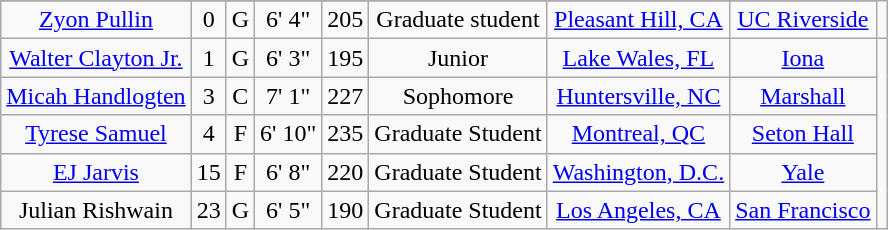<table class="wikitable sortable" style="text-align: center">
<tr align=center>
</tr>
<tr>
<td><a href='#'>Zyon Pullin</a></td>
<td>0</td>
<td>G</td>
<td>6' 4"</td>
<td>205</td>
<td>Graduate student</td>
<td><a href='#'>Pleasant Hill, CA</a></td>
<td><a href='#'>UC Riverside</a></td>
</tr>
<tr>
<td><a href='#'>Walter Clayton Jr.</a></td>
<td>1</td>
<td>G</td>
<td>6' 3"</td>
<td>195</td>
<td>Junior</td>
<td><a href='#'>Lake Wales, FL</a></td>
<td><a href='#'>Iona</a></td>
<td rowspan=6></td>
</tr>
<tr>
<td><a href='#'>Micah Handlogten</a></td>
<td>3</td>
<td>C</td>
<td>7' 1"</td>
<td>227</td>
<td>Sophomore</td>
<td><a href='#'>Huntersville, NC</a></td>
<td><a href='#'>Marshall</a></td>
</tr>
<tr>
<td><a href='#'>Tyrese Samuel</a></td>
<td>4</td>
<td>F</td>
<td>6' 10"</td>
<td>235</td>
<td>Graduate Student</td>
<td><a href='#'>Montreal, QC</a></td>
<td><a href='#'>Seton Hall</a></td>
</tr>
<tr>
<td><a href='#'>EJ Jarvis</a></td>
<td>15</td>
<td>F</td>
<td>6' 8"</td>
<td>220</td>
<td>Graduate Student</td>
<td><a href='#'>Washington, D.C.</a></td>
<td><a href='#'>Yale</a></td>
</tr>
<tr>
<td>Julian Rishwain</td>
<td>23</td>
<td>G</td>
<td>6' 5"</td>
<td>190</td>
<td>Graduate Student</td>
<td><a href='#'>Los Angeles, CA</a></td>
<td><a href='#'>San Francisco</a></td>
</tr>
</table>
